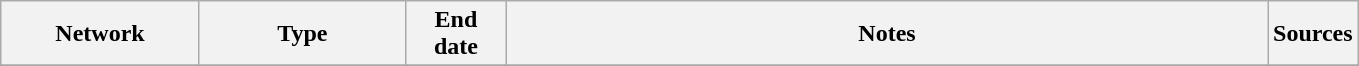<table class="wikitable">
<tr>
<th style="text-align:center; width:125px">Network</th>
<th style="text-align:center; width:130px">Type</th>
<th style="text-align:center; width:60px">End date</th>
<th style="text-align:center; width:500px">Notes</th>
<th style="text-align:center; width:30px">Sources</th>
</tr>
<tr>
</tr>
</table>
